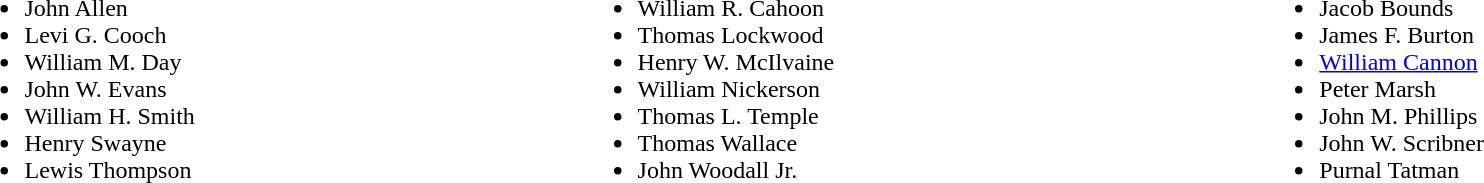<table width=100%>
<tr valign=top>
<td><br><ul><li>John Allen</li><li>Levi G. Cooch</li><li>William M. Day</li><li>John W. Evans</li><li>William H. Smith</li><li>Henry Swayne</li><li>Lewis Thompson</li></ul></td>
<td><br><ul><li>William R. Cahoon</li><li>Thomas Lockwood</li><li>Henry W. McIlvaine</li><li>William Nickerson</li><li>Thomas L. Temple</li><li>Thomas Wallace</li><li>John Woodall Jr.</li></ul></td>
<td><br><ul><li>Jacob Bounds</li><li>James F. Burton</li><li><a href='#'>William Cannon</a></li><li>Peter Marsh</li><li>John M. Phillips</li><li>John W. Scribner</li><li>Purnal Tatman</li></ul></td>
</tr>
</table>
